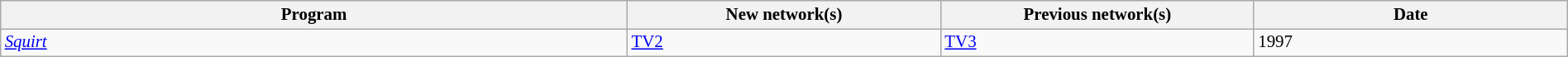<table class="wikitable sortable"  style="width:100%; font-size:87%;">
<tr style="background:#efefef;">
<th style="width:40%;">Program</th>
<th style="width:20%;">New network(s)</th>
<th style="width:20%;">Previous network(s)</th>
<th style="width:20%;">Date</th>
</tr>
<tr>
<td><em><a href='#'>Squirt</a></em></td>
<td><a href='#'>TV2</a></td>
<td><a href='#'>TV3</a></td>
<td>1997</td>
</tr>
</table>
